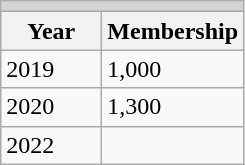<table class="wikitable" style="font-size:100%">
<tr>
<th colspan="3" style="background:lightgrey;"></th>
</tr>
<tr>
<th width=60>Year</th>
<th width=80>Membership</th>
</tr>
<tr>
<td>2019</td>
<td> 1,000</td>
</tr>
<tr>
<td>2020</td>
<td> 1,300</td>
</tr>
<tr>
<td>2022</td>
<td></td>
</tr>
</table>
